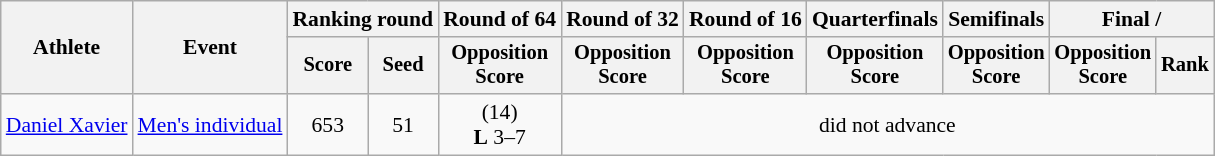<table class="wikitable" style="font-size:90%">
<tr>
<th rowspan="2">Athlete</th>
<th rowspan="2">Event</th>
<th colspan="2">Ranking round</th>
<th>Round of 64</th>
<th>Round of 32</th>
<th>Round of 16</th>
<th>Quarterfinals</th>
<th>Semifinals</th>
<th colspan="2">Final / </th>
</tr>
<tr style="font-size:95%">
<th>Score</th>
<th>Seed</th>
<th>Opposition<br>Score</th>
<th>Opposition<br>Score</th>
<th>Opposition<br>Score</th>
<th>Opposition<br>Score</th>
<th>Opposition<br>Score</th>
<th>Opposition<br>Score</th>
<th>Rank</th>
</tr>
<tr align=center>
<td align=left><a href='#'>Daniel Xavier</a></td>
<td align=left><a href='#'>Men's individual</a></td>
<td>653</td>
<td>51</td>
<td> (14)<br><strong>L</strong> 3–7</td>
<td colspan=6>did not advance</td>
</tr>
</table>
